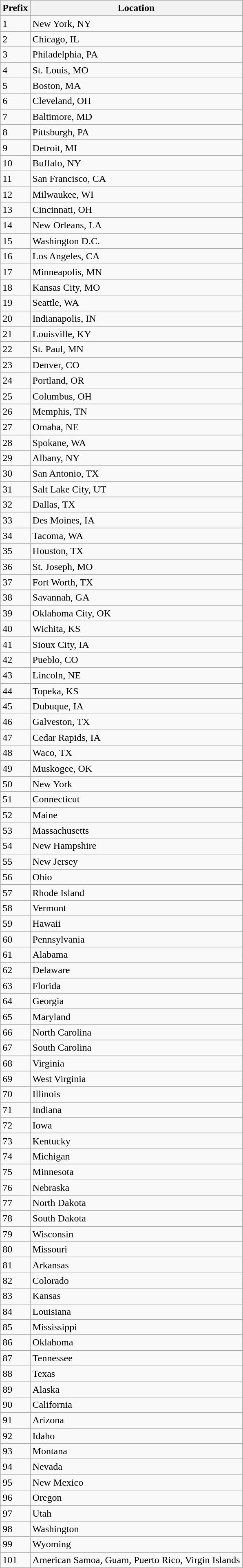<table class="wikitable">
<tr>
<th>Prefix</th>
<th>Location</th>
</tr>
<tr>
<td>1</td>
<td>New York, NY</td>
</tr>
<tr>
<td>2</td>
<td>Chicago, IL</td>
</tr>
<tr>
<td>3</td>
<td>Philadelphia, PA</td>
</tr>
<tr>
<td>4</td>
<td>St. Louis, MO</td>
</tr>
<tr>
<td>5</td>
<td>Boston, MA</td>
</tr>
<tr>
<td>6</td>
<td>Cleveland, OH</td>
</tr>
<tr>
<td>7</td>
<td>Baltimore, MD</td>
</tr>
<tr>
<td>8</td>
<td>Pittsburgh, PA</td>
</tr>
<tr>
<td>9</td>
<td>Detroit, MI</td>
</tr>
<tr>
<td>10</td>
<td>Buffalo, NY</td>
</tr>
<tr>
<td>11</td>
<td>San Francisco, CA</td>
</tr>
<tr>
<td>12</td>
<td>Milwaukee, WI</td>
</tr>
<tr>
<td>13</td>
<td>Cincinnati, OH</td>
</tr>
<tr>
<td>14</td>
<td>New Orleans, LA</td>
</tr>
<tr>
<td>15</td>
<td>Washington D.C.</td>
</tr>
<tr>
<td>16</td>
<td>Los Angeles, CA</td>
</tr>
<tr>
<td>17</td>
<td>Minneapolis, MN</td>
</tr>
<tr>
<td>18</td>
<td>Kansas City, MO</td>
</tr>
<tr>
<td>19</td>
<td>Seattle, WA</td>
</tr>
<tr>
<td>20</td>
<td>Indianapolis, IN</td>
</tr>
<tr>
<td>21</td>
<td>Louisville, KY</td>
</tr>
<tr>
<td>22</td>
<td>St. Paul, MN</td>
</tr>
<tr>
<td>23</td>
<td>Denver, CO</td>
</tr>
<tr>
<td>24</td>
<td>Portland, OR</td>
</tr>
<tr>
<td>25</td>
<td>Columbus, OH</td>
</tr>
<tr>
<td>26</td>
<td>Memphis, TN</td>
</tr>
<tr>
<td>27</td>
<td>Omaha, NE</td>
</tr>
<tr>
<td>28</td>
<td>Spokane, WA</td>
</tr>
<tr>
<td>29</td>
<td>Albany, NY</td>
</tr>
<tr>
<td>30</td>
<td>San Antonio, TX</td>
</tr>
<tr>
<td>31</td>
<td>Salt Lake City, UT</td>
</tr>
<tr>
<td>32</td>
<td>Dallas, TX</td>
</tr>
<tr>
<td>33</td>
<td>Des Moines, IA</td>
</tr>
<tr>
<td>34</td>
<td>Tacoma, WA</td>
</tr>
<tr>
<td>35</td>
<td>Houston, TX</td>
</tr>
<tr>
<td>36</td>
<td>St. Joseph, MO</td>
</tr>
<tr>
<td>37</td>
<td>Fort Worth, TX</td>
</tr>
<tr>
<td>38</td>
<td>Savannah, GA</td>
</tr>
<tr>
<td>39</td>
<td>Oklahoma City, OK</td>
</tr>
<tr>
<td>40</td>
<td>Wichita, KS</td>
</tr>
<tr>
<td>41</td>
<td>Sioux City, IA</td>
</tr>
<tr>
<td>42</td>
<td>Pueblo, CO</td>
</tr>
<tr>
<td>43</td>
<td>Lincoln, NE</td>
</tr>
<tr>
<td>44</td>
<td>Topeka, KS</td>
</tr>
<tr>
<td>45</td>
<td>Dubuque, IA</td>
</tr>
<tr>
<td>46</td>
<td>Galveston, TX</td>
</tr>
<tr>
<td>47</td>
<td>Cedar Rapids, IA</td>
</tr>
<tr>
<td>48</td>
<td>Waco, TX</td>
</tr>
<tr>
<td>49</td>
<td>Muskogee, OK</td>
</tr>
<tr>
<td>50</td>
<td>New York</td>
</tr>
<tr>
<td>51</td>
<td>Connecticut</td>
</tr>
<tr>
<td>52</td>
<td>Maine</td>
</tr>
<tr>
<td>53</td>
<td>Massachusetts</td>
</tr>
<tr>
<td>54</td>
<td>New Hampshire</td>
</tr>
<tr>
<td>55</td>
<td>New Jersey</td>
</tr>
<tr>
<td>56</td>
<td>Ohio</td>
</tr>
<tr>
<td>57</td>
<td>Rhode Island</td>
</tr>
<tr>
<td>58</td>
<td>Vermont</td>
</tr>
<tr>
<td>59</td>
<td>Hawaii</td>
</tr>
<tr>
<td>60</td>
<td>Pennsylvania</td>
</tr>
<tr>
<td>61</td>
<td>Alabama</td>
</tr>
<tr>
<td>62</td>
<td>Delaware</td>
</tr>
<tr>
<td>63</td>
<td>Florida</td>
</tr>
<tr>
<td>64</td>
<td>Georgia</td>
</tr>
<tr>
<td>65</td>
<td>Maryland</td>
</tr>
<tr>
<td>66</td>
<td>North Carolina</td>
</tr>
<tr>
<td>67</td>
<td>South Carolina</td>
</tr>
<tr>
<td>68</td>
<td>Virginia</td>
</tr>
<tr>
<td>69</td>
<td>West Virginia</td>
</tr>
<tr>
<td>70</td>
<td>Illinois</td>
</tr>
<tr>
<td>71</td>
<td>Indiana</td>
</tr>
<tr>
<td>72</td>
<td>Iowa</td>
</tr>
<tr>
<td>73</td>
<td>Kentucky</td>
</tr>
<tr>
<td>74</td>
<td>Michigan</td>
</tr>
<tr>
<td>75</td>
<td>Minnesota</td>
</tr>
<tr>
<td>76</td>
<td>Nebraska</td>
</tr>
<tr>
<td>77</td>
<td>North Dakota</td>
</tr>
<tr>
<td>78</td>
<td>South Dakota</td>
</tr>
<tr>
<td>79</td>
<td>Wisconsin</td>
</tr>
<tr>
<td>80</td>
<td>Missouri</td>
</tr>
<tr>
<td>81</td>
<td>Arkansas</td>
</tr>
<tr>
<td>82</td>
<td>Colorado</td>
</tr>
<tr>
<td>83</td>
<td>Kansas</td>
</tr>
<tr>
<td>84</td>
<td>Louisiana</td>
</tr>
<tr>
<td>85</td>
<td>Mississippi</td>
</tr>
<tr>
<td>86</td>
<td>Oklahoma</td>
</tr>
<tr>
<td>87</td>
<td>Tennessee</td>
</tr>
<tr>
<td>88</td>
<td>Texas</td>
</tr>
<tr>
<td>89</td>
<td>Alaska</td>
</tr>
<tr>
<td>90</td>
<td>California</td>
</tr>
<tr>
<td>91</td>
<td>Arizona</td>
</tr>
<tr>
<td>92</td>
<td>Idaho</td>
</tr>
<tr>
<td>93</td>
<td>Montana</td>
</tr>
<tr>
<td>94</td>
<td>Nevada</td>
</tr>
<tr>
<td>95</td>
<td>New Mexico</td>
</tr>
<tr>
<td>96</td>
<td>Oregon</td>
</tr>
<tr>
<td>97</td>
<td>Utah</td>
</tr>
<tr>
<td>98</td>
<td>Washington</td>
</tr>
<tr>
<td>99</td>
<td>Wyoming</td>
</tr>
<tr>
<td>101</td>
<td>American Samoa, Guam, Puerto Rico, Virgin Islands</td>
</tr>
</table>
